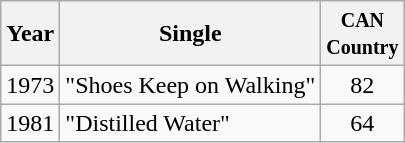<table class="wikitable">
<tr>
<th>Year</th>
<th>Single</th>
<th width="45"><small>CAN Country</small></th>
</tr>
<tr>
<td>1973</td>
<td>"Shoes Keep on Walking"</td>
<td align="center">82</td>
</tr>
<tr>
<td>1981</td>
<td>"Distilled Water"</td>
<td align="center">64</td>
</tr>
</table>
